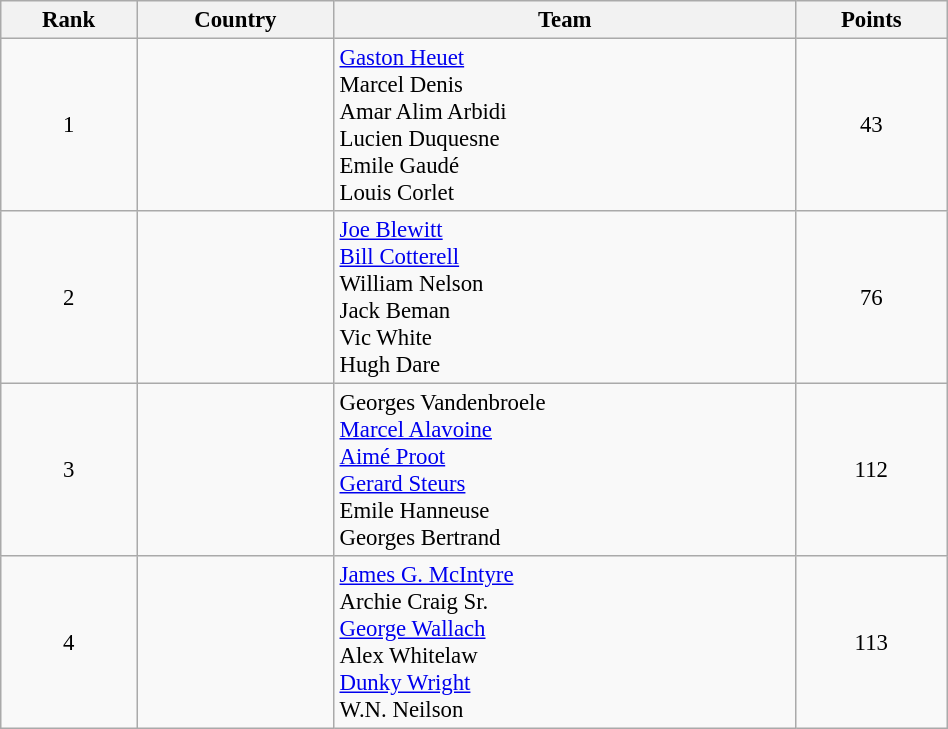<table class="wikitable sortable" style=" text-align:center; font-size:95%;" width="50%">
<tr>
<th>Rank</th>
<th>Country</th>
<th>Team</th>
<th>Points</th>
</tr>
<tr>
<td align=center>1</td>
<td align=left></td>
<td align=left><a href='#'>Gaston Heuet</a><br>Marcel Denis<br>Amar Alim Arbidi<br>Lucien Duquesne<br>Emile Gaudé<br>Louis Corlet</td>
<td>43</td>
</tr>
<tr>
<td align=center>2</td>
<td align=left></td>
<td align=left><a href='#'>Joe Blewitt</a><br><a href='#'>Bill Cotterell</a><br>William Nelson<br>Jack Beman<br>Vic White<br>Hugh Dare</td>
<td>76</td>
</tr>
<tr>
<td align=center>3</td>
<td align=left></td>
<td align=left>Georges Vandenbroele<br><a href='#'>Marcel Alavoine</a><br><a href='#'>Aimé Proot</a><br><a href='#'>Gerard Steurs</a><br>Emile Hanneuse<br>Georges Bertrand</td>
<td>112</td>
</tr>
<tr>
<td align=center>4</td>
<td align=left></td>
<td align=left><a href='#'>James G. McIntyre</a><br>Archie Craig Sr.<br><a href='#'>George Wallach</a><br>Alex Whitelaw<br><a href='#'>Dunky Wright</a><br>W.N. Neilson</td>
<td>113</td>
</tr>
</table>
